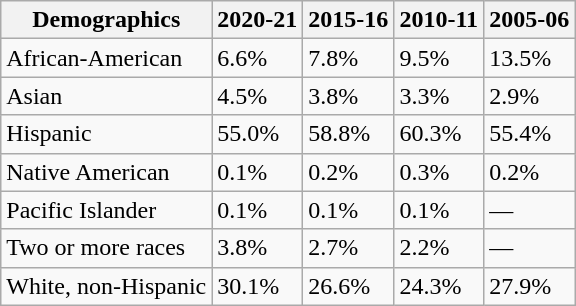<table class="wikitable sortable">
<tr>
<th>Demographics</th>
<th>2020-21</th>
<th>2015-16</th>
<th>2010-11</th>
<th>2005-06</th>
</tr>
<tr>
<td>African-American</td>
<td>6.6%</td>
<td>7.8%</td>
<td>9.5%</td>
<td>13.5%</td>
</tr>
<tr>
<td>Asian</td>
<td>4.5%</td>
<td>3.8%</td>
<td>3.3%</td>
<td>2.9%</td>
</tr>
<tr>
<td>Hispanic</td>
<td>55.0%</td>
<td>58.8%</td>
<td>60.3%</td>
<td>55.4%</td>
</tr>
<tr>
<td>Native American</td>
<td>0.1%</td>
<td>0.2%</td>
<td>0.3%</td>
<td>0.2%</td>
</tr>
<tr>
<td>Pacific Islander</td>
<td>0.1%</td>
<td>0.1%</td>
<td>0.1%</td>
<td>—</td>
</tr>
<tr>
<td>Two or more races</td>
<td>3.8%</td>
<td>2.7%</td>
<td>2.2%</td>
<td>—</td>
</tr>
<tr>
<td>White, non-Hispanic</td>
<td>30.1%</td>
<td>26.6%</td>
<td>24.3%</td>
<td>27.9%</td>
</tr>
</table>
